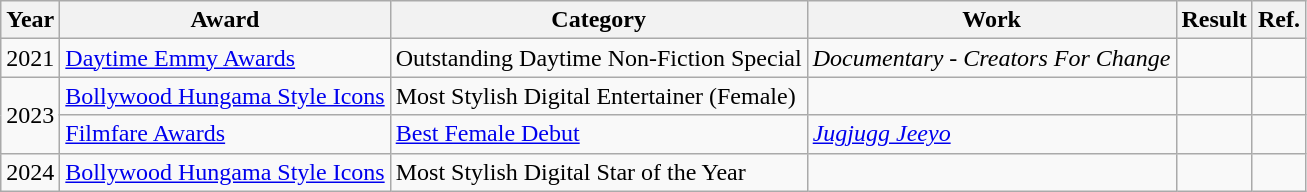<table class="wikitable sortable">
<tr>
<th>Year</th>
<th>Award</th>
<th>Category</th>
<th>Work</th>
<th>Result</th>
<th>Ref.</th>
</tr>
<tr>
<td>2021</td>
<td><a href='#'>Daytime Emmy Awards</a></td>
<td>Outstanding Daytime Non-Fiction Special</td>
<td><em>Documentary - Creators For Change</em></td>
<td></td>
<td></td>
</tr>
<tr>
<td rowspan="2">2023</td>
<td><a href='#'>Bollywood Hungama Style Icons</a></td>
<td>Most Stylish Digital Entertainer (Female)</td>
<td></td>
<td></td>
<td></td>
</tr>
<tr>
<td><a href='#'>Filmfare Awards</a></td>
<td><a href='#'>Best Female Debut</a></td>
<td><em><a href='#'>Jugjugg Jeeyo</a></em></td>
<td></td>
<td></td>
</tr>
<tr>
<td>2024</td>
<td><a href='#'>Bollywood Hungama Style Icons</a></td>
<td>Most Stylish Digital Star of the Year</td>
<td></td>
<td></td>
<td></td>
</tr>
</table>
